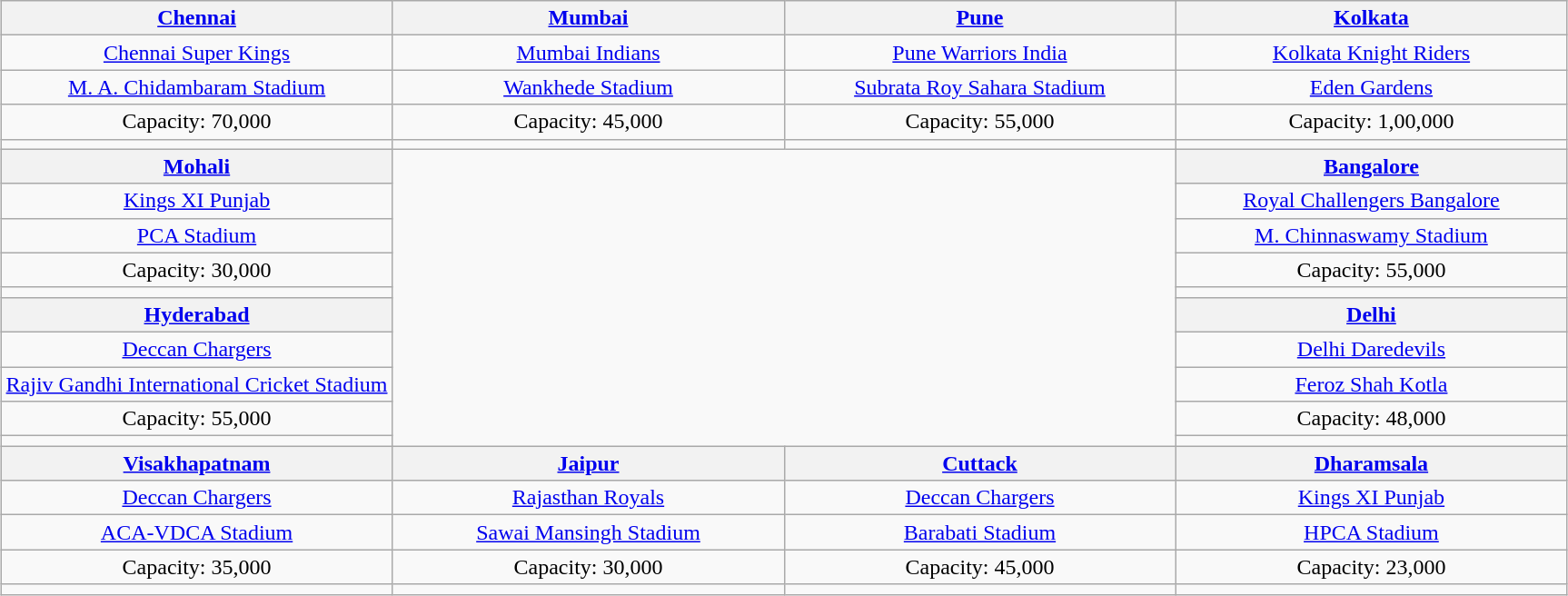<table class="wikitable" style="text-align:center; margin:0 auto">
<tr>
<th style="width:25%"><a href='#'>Chennai</a></th>
<th style="width:25%"><a href='#'>Mumbai</a></th>
<th style="width:25%"><a href='#'>Pune</a></th>
<th style="width:25%"><a href='#'>Kolkata</a></th>
</tr>
<tr>
<td><a href='#'>Chennai Super Kings</a></td>
<td><a href='#'>Mumbai Indians</a></td>
<td><a href='#'>Pune Warriors India</a></td>
<td><a href='#'>Kolkata Knight Riders</a></td>
</tr>
<tr>
<td><a href='#'>M. A. Chidambaram Stadium</a></td>
<td><a href='#'>Wankhede Stadium</a></td>
<td><a href='#'>Subrata Roy Sahara Stadium</a></td>
<td><a href='#'>Eden Gardens</a></td>
</tr>
<tr>
<td>Capacity: 70,000</td>
<td>Capacity: 45,000</td>
<td>Capacity: 55,000</td>
<td>Capacity: 1,00,000</td>
</tr>
<tr>
<td></td>
<td></td>
<td></td>
<td></td>
</tr>
<tr>
<th><a href='#'>Mohali</a></th>
<td rowspan="10" colspan="2"></td>
<th><a href='#'>Bangalore</a></th>
</tr>
<tr>
<td><a href='#'>Kings XI Punjab</a></td>
<td><a href='#'>Royal Challengers Bangalore</a></td>
</tr>
<tr>
<td><a href='#'>PCA Stadium</a></td>
<td><a href='#'>M. Chinnaswamy Stadium</a></td>
</tr>
<tr>
<td>Capacity: 30,000</td>
<td>Capacity: 55,000</td>
</tr>
<tr>
<td></td>
<td></td>
</tr>
<tr>
<th><a href='#'>Hyderabad</a></th>
<th><a href='#'>Delhi</a></th>
</tr>
<tr>
<td><a href='#'>Deccan Chargers</a></td>
<td><a href='#'>Delhi Daredevils</a></td>
</tr>
<tr>
<td><a href='#'>Rajiv Gandhi International Cricket Stadium</a></td>
<td><a href='#'>Feroz Shah Kotla</a></td>
</tr>
<tr>
<td>Capacity: 55,000</td>
<td>Capacity: 48,000</td>
</tr>
<tr>
<td></td>
<td></td>
</tr>
<tr>
<th><a href='#'>Visakhapatnam</a></th>
<th><a href='#'>Jaipur</a></th>
<th><a href='#'>Cuttack</a></th>
<th><a href='#'>Dharamsala</a></th>
</tr>
<tr>
<td><a href='#'>Deccan Chargers</a></td>
<td><a href='#'>Rajasthan Royals</a></td>
<td><a href='#'>Deccan Chargers</a></td>
<td><a href='#'>Kings XI Punjab</a></td>
</tr>
<tr>
<td><a href='#'>ACA-VDCA Stadium</a></td>
<td><a href='#'>Sawai Mansingh Stadium</a></td>
<td><a href='#'>Barabati Stadium</a></td>
<td><a href='#'>HPCA Stadium</a></td>
</tr>
<tr>
<td>Capacity: 35,000</td>
<td>Capacity: 30,000</td>
<td>Capacity: 45,000</td>
<td>Capacity: 23,000</td>
</tr>
<tr>
<td></td>
<td></td>
<td></td>
<td></td>
</tr>
</table>
